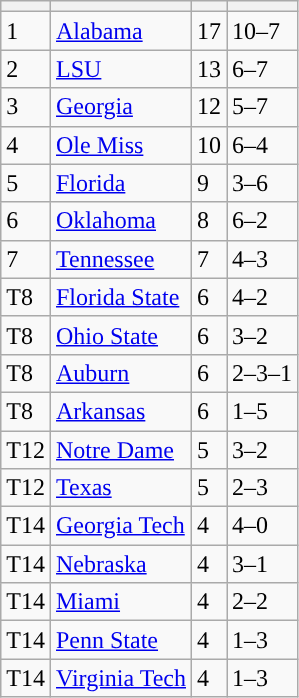<table class = "wikitable sortable">
<tr>
<th></th>
<th></th>
<th></th>
<th></th>
</tr>
<tr>
<td>1</td>
<td><a href='#'>Alabama</a></td>
<td>17</td>
<td>10–7</td>
</tr>
<tr>
<td>2</td>
<td><a href='#'>LSU</a></td>
<td>13</td>
<td>6–7</td>
</tr>
<tr>
<td>3</td>
<td><a href='#'>Georgia</a></td>
<td>12</td>
<td>5–7</td>
</tr>
<tr>
<td>4</td>
<td><a href='#'>Ole Miss</a></td>
<td>10</td>
<td>6–4</td>
</tr>
<tr>
<td>5</td>
<td><a href='#'>Florida</a></td>
<td>9</td>
<td>3–6</td>
</tr>
<tr>
<td>6</td>
<td><a href='#'>Oklahoma</a></td>
<td>8</td>
<td>6–2</td>
</tr>
<tr>
<td>7</td>
<td><a href='#'>Tennessee</a></td>
<td>7</td>
<td>4–3</td>
</tr>
<tr>
<td>T8</td>
<td><a href='#'>Florida State</a></td>
<td>6</td>
<td>4–2</td>
</tr>
<tr>
<td>T8</td>
<td><a href='#'>Ohio State</a></td>
<td>6</td>
<td>3–2 </td>
</tr>
<tr>
<td>T8</td>
<td><a href='#'>Auburn</a></td>
<td>6</td>
<td>2–3–1</td>
</tr>
<tr>
<td>T8</td>
<td><a href='#'>Arkansas</a></td>
<td>6</td>
<td>1–5</td>
</tr>
<tr>
<td>T12</td>
<td><a href='#'>Notre Dame</a></td>
<td>5</td>
<td>3–2</td>
</tr>
<tr>
<td>T12</td>
<td><a href='#'>Texas</a></td>
<td>5</td>
<td>2–3</td>
</tr>
<tr>
<td>T14</td>
<td><a href='#'>Georgia Tech</a></td>
<td>4</td>
<td>4–0</td>
</tr>
<tr>
<td>T14</td>
<td><a href='#'>Nebraska</a></td>
<td>4</td>
<td>3–1</td>
</tr>
<tr>
<td>T14</td>
<td><a href='#'>Miami</a></td>
<td>4</td>
<td>2–2</td>
</tr>
<tr>
<td>T14</td>
<td><a href='#'>Penn State</a></td>
<td>4</td>
<td>1–3</td>
</tr>
<tr>
<td>T14</td>
<td><a href='#'>Virginia Tech</a></td>
<td>4</td>
<td>1–3</td>
</tr>
</table>
